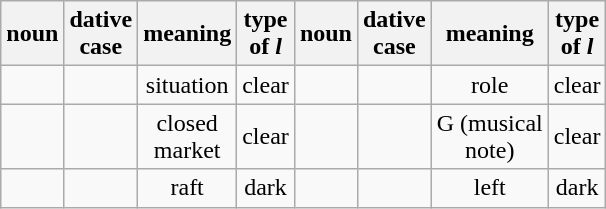<table class="wikitable" style="text-align:center; margin-left: 1em">
<tr>
<th>noun</th>
<th>dative <br> case</th>
<th>meaning</th>
<th>type <br> of <em>l</em></th>
<th>noun</th>
<th>dative <br> case</th>
<th>meaning</th>
<th>type <br> of <em>l</em></th>
</tr>
<tr>
<td></td>
<td></td>
<td>situation</td>
<td>clear</td>
<td></td>
<td></td>
<td>role</td>
<td>clear</td>
</tr>
<tr>
<td></td>
<td></td>
<td>closed <br>market</td>
<td>clear</td>
<td></td>
<td></td>
<td>G (musical<br>note)</td>
<td>clear</td>
</tr>
<tr>
<td></td>
<td></td>
<td>raft</td>
<td>dark</td>
<td></td>
<td></td>
<td>left</td>
<td>dark</td>
</tr>
</table>
